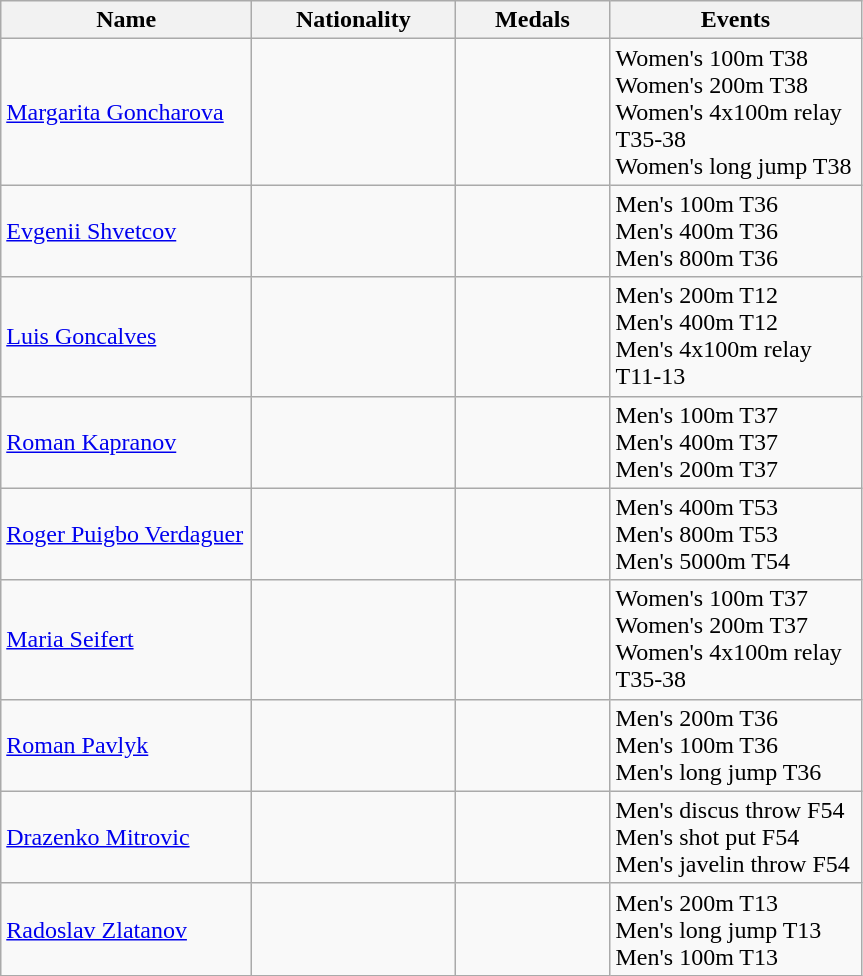<table class="wikitable">
<tr>
<th style="width:10em">Name</th>
<th style="width:8em">Nationality</th>
<th style="width:6em">Medals</th>
<th style="width:10em">Events</th>
</tr>
<tr>
<td><a href='#'>Margarita Goncharova</a></td>
<td></td>
<td><br><br><br></td>
<td>Women's 100m T38<br>Women's 200m T38<br>Women's 4x100m relay T35-38<br>Women's long jump T38</td>
</tr>
<tr>
<td><a href='#'>Evgenii Shvetcov</a></td>
<td></td>
<td><br><br></td>
<td>Men's 100m T36<br>Men's 400m T36<br>Men's 800m T36</td>
</tr>
<tr>
<td><a href='#'>Luis Goncalves</a></td>
<td></td>
<td><br><br></td>
<td>Men's 200m T12<br>Men's 400m T12<br>Men's 4x100m relay T11-13</td>
</tr>
<tr>
<td><a href='#'>Roman Kapranov</a></td>
<td></td>
<td><br><br></td>
<td>Men's 100m T37<br>Men's 400m T37<br>Men's 200m T37</td>
</tr>
<tr>
<td><a href='#'>Roger Puigbo Verdaguer</a></td>
<td></td>
<td><br><br></td>
<td>Men's 400m T53<br>Men's 800m T53<br>Men's 5000m T54</td>
</tr>
<tr>
<td><a href='#'>Maria Seifert</a></td>
<td></td>
<td><br><br></td>
<td>Women's 100m T37<br>Women's 200m T37<br>Women's 4x100m relay T35-38</td>
</tr>
<tr>
<td><a href='#'>Roman Pavlyk</a></td>
<td></td>
<td><br><br></td>
<td>Men's 200m T36<br>Men's 100m T36<br>Men's long jump T36</td>
</tr>
<tr>
<td><a href='#'>Drazenko Mitrovic</a></td>
<td></td>
<td><br><br></td>
<td>Men's discus throw F54<br>Men's shot put F54<br>Men's javelin throw F54</td>
</tr>
<tr>
<td><a href='#'>Radoslav Zlatanov</a></td>
<td></td>
<td><br><br></td>
<td>Men's 200m T13<br>Men's long jump T13<br>Men's 100m T13</td>
</tr>
</table>
